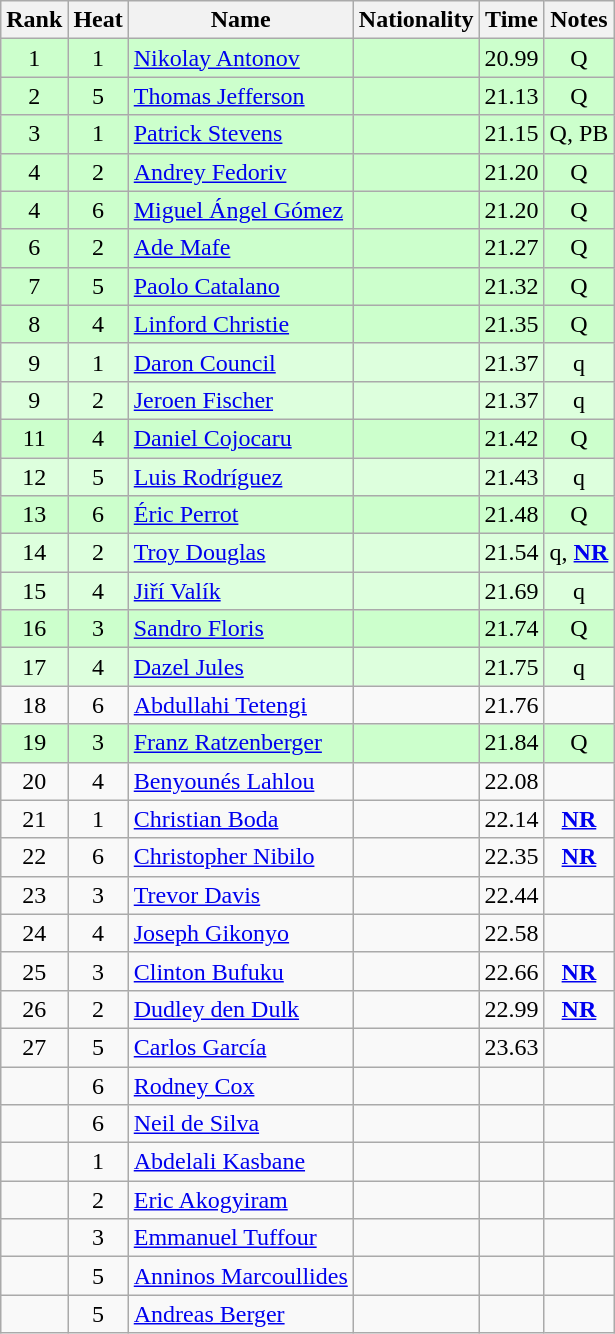<table class="wikitable sortable" style="text-align:center">
<tr>
<th>Rank</th>
<th>Heat</th>
<th>Name</th>
<th>Nationality</th>
<th>Time</th>
<th>Notes</th>
</tr>
<tr bgcolor=ccffcc>
<td>1</td>
<td>1</td>
<td align="left"><a href='#'>Nikolay Antonov</a></td>
<td align=left></td>
<td>20.99</td>
<td>Q</td>
</tr>
<tr bgcolor=ccffcc>
<td>2</td>
<td>5</td>
<td align="left"><a href='#'>Thomas Jefferson</a></td>
<td align=left></td>
<td>21.13</td>
<td>Q</td>
</tr>
<tr bgcolor=ccffcc>
<td>3</td>
<td>1</td>
<td align="left"><a href='#'>Patrick Stevens</a></td>
<td align=left></td>
<td>21.15</td>
<td>Q, PB</td>
</tr>
<tr bgcolor=ccffcc>
<td>4</td>
<td>2</td>
<td align="left"><a href='#'>Andrey Fedoriv</a></td>
<td align=left></td>
<td>21.20</td>
<td>Q</td>
</tr>
<tr bgcolor=ccffcc>
<td>4</td>
<td>6</td>
<td align="left"><a href='#'>Miguel Ángel Gómez</a></td>
<td align=left></td>
<td>21.20</td>
<td>Q</td>
</tr>
<tr bgcolor=ccffcc>
<td>6</td>
<td>2</td>
<td align="left"><a href='#'>Ade Mafe</a></td>
<td align=left></td>
<td>21.27</td>
<td>Q</td>
</tr>
<tr bgcolor=ccffcc>
<td>7</td>
<td>5</td>
<td align="left"><a href='#'>Paolo Catalano</a></td>
<td align=left></td>
<td>21.32</td>
<td>Q</td>
</tr>
<tr bgcolor=ccffcc>
<td>8</td>
<td>4</td>
<td align="left"><a href='#'>Linford Christie</a></td>
<td align=left></td>
<td>21.35</td>
<td>Q</td>
</tr>
<tr bgcolor=ddffdd>
<td>9</td>
<td>1</td>
<td align="left"><a href='#'>Daron Council</a></td>
<td align=left></td>
<td>21.37</td>
<td>q</td>
</tr>
<tr bgcolor=ddffdd>
<td>9</td>
<td>2</td>
<td align="left"><a href='#'>Jeroen Fischer</a></td>
<td align=left></td>
<td>21.37</td>
<td>q</td>
</tr>
<tr bgcolor=ccffcc>
<td>11</td>
<td>4</td>
<td align="left"><a href='#'>Daniel Cojocaru</a></td>
<td align=left></td>
<td>21.42</td>
<td>Q</td>
</tr>
<tr bgcolor=ddffdd>
<td>12</td>
<td>5</td>
<td align="left"><a href='#'>Luis Rodríguez</a></td>
<td align=left></td>
<td>21.43</td>
<td>q</td>
</tr>
<tr bgcolor=ccffcc>
<td>13</td>
<td>6</td>
<td align="left"><a href='#'>Éric Perrot</a></td>
<td align=left></td>
<td>21.48</td>
<td>Q</td>
</tr>
<tr bgcolor=ddffdd>
<td>14</td>
<td>2</td>
<td align="left"><a href='#'>Troy Douglas</a></td>
<td align=left></td>
<td>21.54</td>
<td>q, <strong><a href='#'>NR</a></strong></td>
</tr>
<tr bgcolor=ddffdd>
<td>15</td>
<td>4</td>
<td align="left"><a href='#'>Jiří Valík</a></td>
<td align=left></td>
<td>21.69</td>
<td>q</td>
</tr>
<tr bgcolor=ccffcc>
<td>16</td>
<td>3</td>
<td align="left"><a href='#'>Sandro Floris</a></td>
<td align=left></td>
<td>21.74</td>
<td>Q</td>
</tr>
<tr bgcolor=ddffdd>
<td>17</td>
<td>4</td>
<td align="left"><a href='#'>Dazel Jules</a></td>
<td align=left></td>
<td>21.75</td>
<td>q</td>
</tr>
<tr>
<td>18</td>
<td>6</td>
<td align="left"><a href='#'>Abdullahi Tetengi</a></td>
<td align=left></td>
<td>21.76</td>
<td></td>
</tr>
<tr bgcolor=ccffcc>
<td>19</td>
<td>3</td>
<td align="left"><a href='#'>Franz Ratzenberger</a></td>
<td align=left></td>
<td>21.84</td>
<td>Q</td>
</tr>
<tr>
<td>20</td>
<td>4</td>
<td align="left"><a href='#'>Benyounés Lahlou</a></td>
<td align=left></td>
<td>22.08</td>
<td></td>
</tr>
<tr>
<td>21</td>
<td>1</td>
<td align="left"><a href='#'>Christian Boda</a></td>
<td align=left></td>
<td>22.14</td>
<td><strong><a href='#'>NR</a></strong></td>
</tr>
<tr>
<td>22</td>
<td>6</td>
<td align="left"><a href='#'>Christopher Nibilo</a></td>
<td align=left></td>
<td>22.35</td>
<td><strong><a href='#'>NR</a></strong></td>
</tr>
<tr>
<td>23</td>
<td>3</td>
<td align="left"><a href='#'>Trevor Davis</a></td>
<td align=left></td>
<td>22.44</td>
<td></td>
</tr>
<tr>
<td>24</td>
<td>4</td>
<td align="left"><a href='#'>Joseph Gikonyo</a></td>
<td align=left></td>
<td>22.58</td>
<td></td>
</tr>
<tr>
<td>25</td>
<td>3</td>
<td align="left"><a href='#'>Clinton Bufuku</a></td>
<td align=left></td>
<td>22.66</td>
<td><strong><a href='#'>NR</a></strong></td>
</tr>
<tr>
<td>26</td>
<td>2</td>
<td align="left"><a href='#'>Dudley den Dulk</a></td>
<td align=left></td>
<td>22.99</td>
<td><strong><a href='#'>NR</a></strong></td>
</tr>
<tr>
<td>27</td>
<td>5</td>
<td align="left"><a href='#'>Carlos García</a></td>
<td align=left></td>
<td>23.63</td>
<td></td>
</tr>
<tr>
<td></td>
<td>6</td>
<td align="left"><a href='#'>Rodney Cox</a></td>
<td align=left></td>
<td></td>
<td></td>
</tr>
<tr>
<td></td>
<td>6</td>
<td align="left"><a href='#'>Neil de Silva</a></td>
<td align=left></td>
<td></td>
<td></td>
</tr>
<tr>
<td></td>
<td>1</td>
<td align="left"><a href='#'>Abdelali Kasbane</a></td>
<td align=left></td>
<td></td>
<td></td>
</tr>
<tr>
<td></td>
<td>2</td>
<td align="left"><a href='#'>Eric Akogyiram</a></td>
<td align=left></td>
<td></td>
<td></td>
</tr>
<tr>
<td></td>
<td>3</td>
<td align="left"><a href='#'>Emmanuel Tuffour</a></td>
<td align=left></td>
<td></td>
<td></td>
</tr>
<tr>
<td></td>
<td>5</td>
<td align="left"><a href='#'>Anninos Marcoullides</a></td>
<td align=left></td>
<td></td>
<td></td>
</tr>
<tr>
<td></td>
<td>5</td>
<td align="left"><a href='#'>Andreas Berger</a></td>
<td align=left></td>
<td></td>
<td></td>
</tr>
</table>
